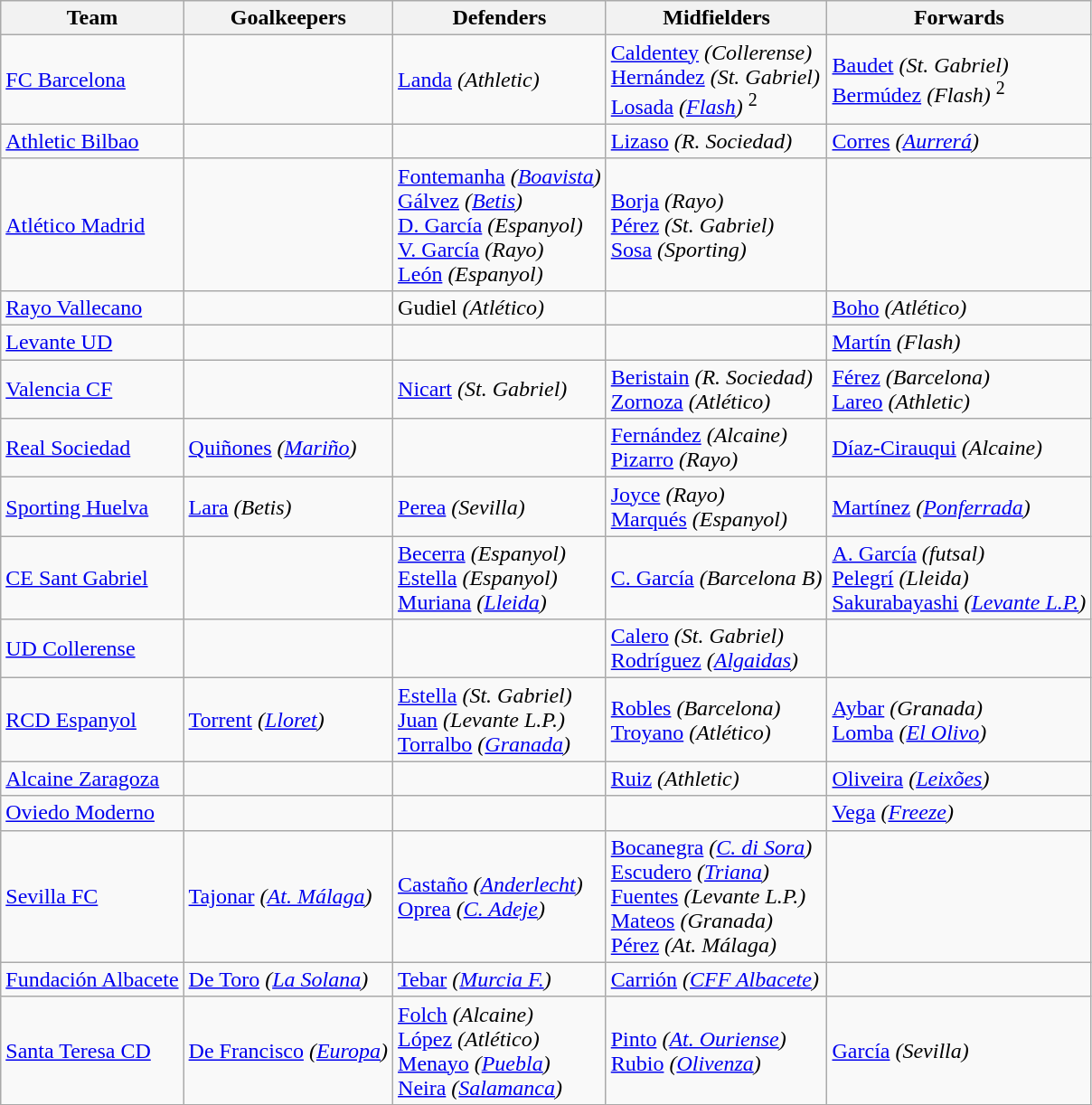<table class="wikitable">
<tr>
<th>Team</th>
<th>Goalkeepers</th>
<th>Defenders</th>
<th>Midfielders</th>
<th>Forwards</th>
</tr>
<tr>
<td><a href='#'>FC Barcelona</a></td>
<td></td>
<td><a href='#'>Landa</a> <em>(Athletic)</em></td>
<td><a href='#'>Caldentey</a> <em>(Collerense)</em><br><a href='#'>Hernández</a> <em>(St. Gabriel)</em><br><a href='#'>Losada</a> <em>(<a href='#'>Flash</a>)</em> <sup>2</sup></td>
<td><a href='#'>Baudet</a> <em>(St. Gabriel)</em><br><a href='#'>Bermúdez</a> <em>(Flash)</em> <sup>2</sup></td>
</tr>
<tr>
<td><a href='#'>Athletic Bilbao</a></td>
<td></td>
<td></td>
<td><a href='#'>Lizaso</a> <em>(R. Sociedad)</em></td>
<td><a href='#'>Corres</a> <em>(<a href='#'>Aurrerá</a>)</em></td>
</tr>
<tr>
<td><a href='#'>Atlético Madrid</a></td>
<td></td>
<td> <a href='#'>Fontemanha</a> <em>(<a href='#'>Boavista</a>)</em><br><a href='#'>Gálvez</a> <em>(<a href='#'>Betis</a>)</em><br><a href='#'>D. García</a> <em>(Espanyol)</em><br><a href='#'>V. García</a> <em>(Rayo)</em><br><a href='#'>León</a> <em>(Espanyol)</em></td>
<td><a href='#'>Borja</a> <em>(Rayo)</em><br><a href='#'>Pérez</a> <em>(St. Gabriel)</em><br><a href='#'>Sosa</a> <em>(Sporting)</em></td>
<td></td>
</tr>
<tr>
<td><a href='#'>Rayo Vallecano</a></td>
<td></td>
<td>Gudiel <em>(Atlético)</em></td>
<td></td>
<td> <a href='#'>Boho</a> <em>(Atlético)</em></td>
</tr>
<tr>
<td><a href='#'>Levante UD</a></td>
<td></td>
<td></td>
<td></td>
<td><a href='#'>Martín</a> <em>(Flash)</em></td>
</tr>
<tr>
<td><a href='#'>Valencia CF</a></td>
<td></td>
<td><a href='#'>Nicart</a> <em>(St. Gabriel)</em></td>
<td><a href='#'>Beristain</a> <em>(R. Sociedad)</em><br><a href='#'>Zornoza</a> <em>(Atlético)</em></td>
<td><a href='#'>Férez</a> <em>(Barcelona)</em><br><a href='#'>Lareo</a> <em>(Athletic)</em></td>
</tr>
<tr>
<td><a href='#'>Real Sociedad</a></td>
<td><a href='#'>Quiñones</a> <em>(<a href='#'>Mariño</a>)</em></td>
<td></td>
<td><a href='#'>Fernández</a> <em>(Alcaine)</em><br><a href='#'>Pizarro</a> <em>(Rayo)</em></td>
<td><a href='#'>Díaz-Cirauqui</a> <em>(Alcaine)</em></td>
</tr>
<tr>
<td><a href='#'>Sporting Huelva</a></td>
<td><a href='#'>Lara</a> <em>(Betis)</em></td>
<td><a href='#'>Perea</a> <em>(Sevilla)</em></td>
<td> <a href='#'>Joyce</a> <em>(Rayo)</em><br><a href='#'>Marqués</a> <em>(Espanyol)</em></td>
<td><a href='#'>Martínez</a> <em>(<a href='#'>Ponferrada</a>)</em></td>
</tr>
<tr>
<td><a href='#'>CE Sant Gabriel</a></td>
<td></td>
<td><a href='#'>Becerra</a> <em>(Espanyol)</em><br><a href='#'>Estella</a> <em>(Espanyol)</em><br><a href='#'>Muriana</a> <em>(<a href='#'>Lleida</a>)</em></td>
<td><a href='#'>C. García</a> <em>(Barcelona B)</em></td>
<td><a href='#'>A. García</a> <em>(futsal)</em><br><a href='#'>Pelegrí</a> <em>(Lleida)</em><br> <a href='#'>Sakurabayashi</a> <em>(<a href='#'>Levante L.P.</a>)</em></td>
</tr>
<tr>
<td><a href='#'>UD Collerense</a></td>
<td></td>
<td></td>
<td><a href='#'>Calero</a> <em>(St. Gabriel)</em><br><a href='#'>Rodríguez</a> <em>(<a href='#'>Algaidas</a>)</em></td>
<td></td>
</tr>
<tr>
<td><a href='#'>RCD Espanyol</a></td>
<td><a href='#'>Torrent</a> <em>(<a href='#'>Lloret</a>)</em></td>
<td><a href='#'>Estella</a> <em>(St. Gabriel)</em><br><a href='#'>Juan</a> <em>(Levante L.P.)</em><br><a href='#'>Torralbo</a> <em>(<a href='#'>Granada</a>)</em></td>
<td> <a href='#'>Robles</a> <em>(Barcelona)</em><br><a href='#'>Troyano</a> <em>(Atlético)</em></td>
<td><a href='#'>Aybar</a> <em>(Granada)</em><br><a href='#'>Lomba</a> <em>(<a href='#'>El Olivo</a>)</em></td>
</tr>
<tr>
<td><a href='#'>Alcaine Zaragoza</a></td>
<td></td>
<td></td>
<td><a href='#'>Ruiz</a> <em>(Athletic)</em></td>
<td> <a href='#'>Oliveira</a> <em>(<a href='#'>Leixões</a>)</em></td>
</tr>
<tr>
<td><a href='#'>Oviedo Moderno</a></td>
<td></td>
<td></td>
<td></td>
<td> <a href='#'>Vega</a> <em>(<a href='#'>Freeze</a>)</em></td>
</tr>
<tr>
<td><a href='#'>Sevilla FC</a></td>
<td> <a href='#'>Tajonar</a> <em>(<a href='#'>At. Málaga</a>)</em></td>
<td><a href='#'>Castaño</a> <em>(<a href='#'>Anderlecht</a>)</em><br> <a href='#'>Oprea</a> <em>(<a href='#'>C. Adeje</a>)</em></td>
<td><a href='#'>Bocanegra</a> <em>(<a href='#'>C. di Sora</a>)</em><br><a href='#'>Escudero</a> <em>(<a href='#'>Triana</a>)</em><br><a href='#'>Fuentes</a> <em>(Levante L.P.)</em><br><a href='#'>Mateos</a> <em>(Granada)</em><br><a href='#'>Pérez</a> <em>(At. Málaga)</em></td>
<td></td>
</tr>
<tr>
<td><a href='#'>Fundación Albacete</a></td>
<td><a href='#'>De Toro</a> <em>(<a href='#'>La Solana</a>)</em></td>
<td><a href='#'>Tebar</a> <em>(<a href='#'>Murcia F.</a>)</em></td>
<td><a href='#'>Carrión</a> <em>(<a href='#'>CFF Albacete</a>)</em></td>
<td></td>
</tr>
<tr>
<td><a href='#'>Santa Teresa CD</a></td>
<td><a href='#'>De Francisco</a> <em>(<a href='#'>Europa</a>)</em></td>
<td><a href='#'>Folch</a> <em>(Alcaine)</em><br><a href='#'>López</a> <em>(Atlético)</em><br><a href='#'>Menayo</a> <em>(<a href='#'>Puebla</a>)</em><br><a href='#'>Neira</a> <em>(<a href='#'>Salamanca</a>)</em></td>
<td> <a href='#'>Pinto</a> <em>(<a href='#'>At. Ouriense</a>)</em><br><a href='#'>Rubio</a> <em>(<a href='#'>Olivenza</a>)</em></td>
<td><a href='#'>García</a> <em>(Sevilla)</em></td>
</tr>
<tr>
</tr>
</table>
